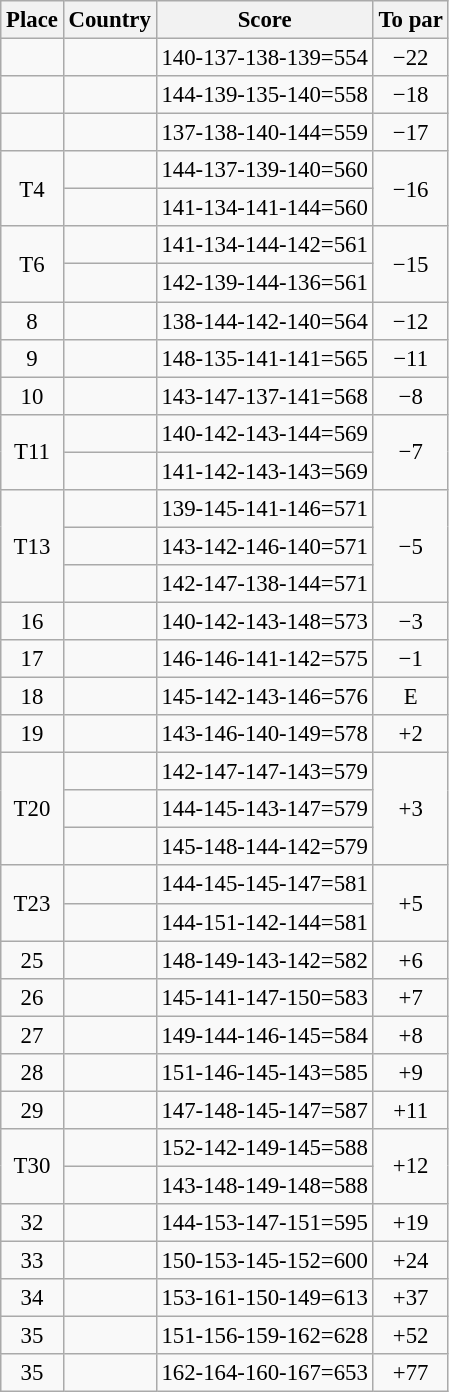<table class="wikitable" style="font-size:95%;">
<tr>
<th>Place</th>
<th>Country</th>
<th>Score</th>
<th>To par</th>
</tr>
<tr>
<td align=center></td>
<td></td>
<td>140-137-138-139=554</td>
<td align=center>−22</td>
</tr>
<tr>
<td align=center></td>
<td></td>
<td>144-139-135-140=558</td>
<td align=center>−18</td>
</tr>
<tr>
<td align=center></td>
<td></td>
<td>137-138-140-144=559</td>
<td align=center>−17</td>
</tr>
<tr>
<td rowspan=2 align=center>T4</td>
<td></td>
<td>144-137-139-140=560</td>
<td rowspan=2 align=center>−16</td>
</tr>
<tr>
<td></td>
<td>141-134-141-144=560</td>
</tr>
<tr>
<td rowspan=2 align=center>T6</td>
<td></td>
<td>141-134-144-142=561</td>
<td rowspan=2 align=center>−15</td>
</tr>
<tr>
<td></td>
<td>142-139-144-136=561</td>
</tr>
<tr>
<td align=center>8</td>
<td></td>
<td>138-144-142-140=564</td>
<td align=center>−12</td>
</tr>
<tr>
<td align=center>9</td>
<td></td>
<td>148-135-141-141=565</td>
<td align=center>−11</td>
</tr>
<tr>
<td align=center>10</td>
<td></td>
<td>143-147-137-141=568</td>
<td align=center>−8</td>
</tr>
<tr>
<td rowspan=2 align=center>T11</td>
<td></td>
<td>140-142-143-144=569</td>
<td rowspan=2 align=center>−7</td>
</tr>
<tr>
<td></td>
<td>141-142-143-143=569</td>
</tr>
<tr>
<td rowspan=3 align=center>T13</td>
<td></td>
<td>139-145-141-146=571</td>
<td rowspan=3 align=center>−5</td>
</tr>
<tr>
<td></td>
<td>143-142-146-140=571</td>
</tr>
<tr>
<td></td>
<td>142-147-138-144=571</td>
</tr>
<tr>
<td align=center>16</td>
<td></td>
<td>140-142-143-148=573</td>
<td align=center>−3</td>
</tr>
<tr>
<td align=center>17</td>
<td></td>
<td>146-146-141-142=575</td>
<td align=center>−1</td>
</tr>
<tr>
<td align=center>18</td>
<td></td>
<td>145-142-143-146=576</td>
<td align=center>E</td>
</tr>
<tr>
<td align=center>19</td>
<td></td>
<td>143-146-140-149=578</td>
<td align=center>+2</td>
</tr>
<tr>
<td rowspan=3 align=center>T20</td>
<td></td>
<td>142-147-147-143=579</td>
<td rowspan=3 align=center>+3</td>
</tr>
<tr>
<td></td>
<td>144-145-143-147=579</td>
</tr>
<tr>
<td></td>
<td>145-148-144-142=579</td>
</tr>
<tr>
<td rowspan=2 align=center>T23</td>
<td></td>
<td>144-145-145-147=581</td>
<td rowspan=2 align=center>+5</td>
</tr>
<tr>
<td></td>
<td>144-151-142-144=581</td>
</tr>
<tr>
<td align=center>25</td>
<td></td>
<td>148-149-143-142=582</td>
<td align=center>+6</td>
</tr>
<tr>
<td align=center>26</td>
<td></td>
<td>145-141-147-150=583</td>
<td align=center>+7</td>
</tr>
<tr>
<td align=center>27</td>
<td></td>
<td>149-144-146-145=584</td>
<td align=center>+8</td>
</tr>
<tr>
<td align=center>28</td>
<td></td>
<td>151-146-145-143=585</td>
<td align=center>+9</td>
</tr>
<tr>
<td align=center>29</td>
<td></td>
<td>147-148-145-147=587</td>
<td align=center>+11</td>
</tr>
<tr>
<td rowspan=2 align=center>T30</td>
<td></td>
<td>152-142-149-145=588</td>
<td rowspan=2 align=center>+12</td>
</tr>
<tr>
<td></td>
<td>143-148-149-148=588</td>
</tr>
<tr>
<td align=center>32</td>
<td></td>
<td>144-153-147-151=595</td>
<td align=center>+19</td>
</tr>
<tr>
<td align=center>33</td>
<td></td>
<td>150-153-145-152=600</td>
<td align=center>+24</td>
</tr>
<tr>
<td align=center>34</td>
<td></td>
<td>153-161-150-149=613</td>
<td align=center>+37</td>
</tr>
<tr>
<td align=center>35</td>
<td></td>
<td>151-156-159-162=628</td>
<td align=center>+52</td>
</tr>
<tr>
<td align=center>35</td>
<td></td>
<td>162-164-160-167=653</td>
<td align=center>+77</td>
</tr>
</table>
